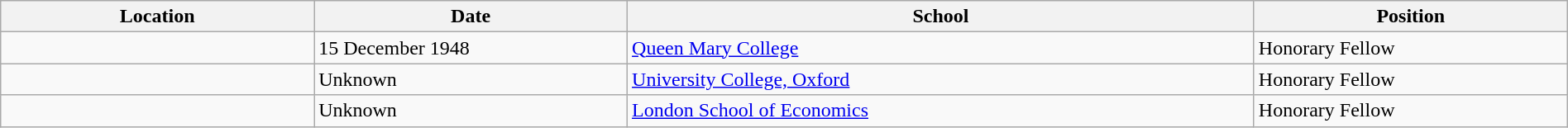<table class="wikitable" style="width:100%;">
<tr>
<th style="width:20%;">Location</th>
<th style="width:20%;">Date</th>
<th style="width:40%;">School</th>
<th style="width:20%;">Position</th>
</tr>
<tr>
<td></td>
<td>15 December 1948</td>
<td><a href='#'>Queen Mary College</a></td>
<td>Honorary Fellow</td>
</tr>
<tr>
<td></td>
<td>Unknown</td>
<td><a href='#'>University College, Oxford</a></td>
<td>Honorary Fellow</td>
</tr>
<tr>
<td></td>
<td>Unknown</td>
<td><a href='#'>London School of Economics</a></td>
<td>Honorary Fellow</td>
</tr>
</table>
